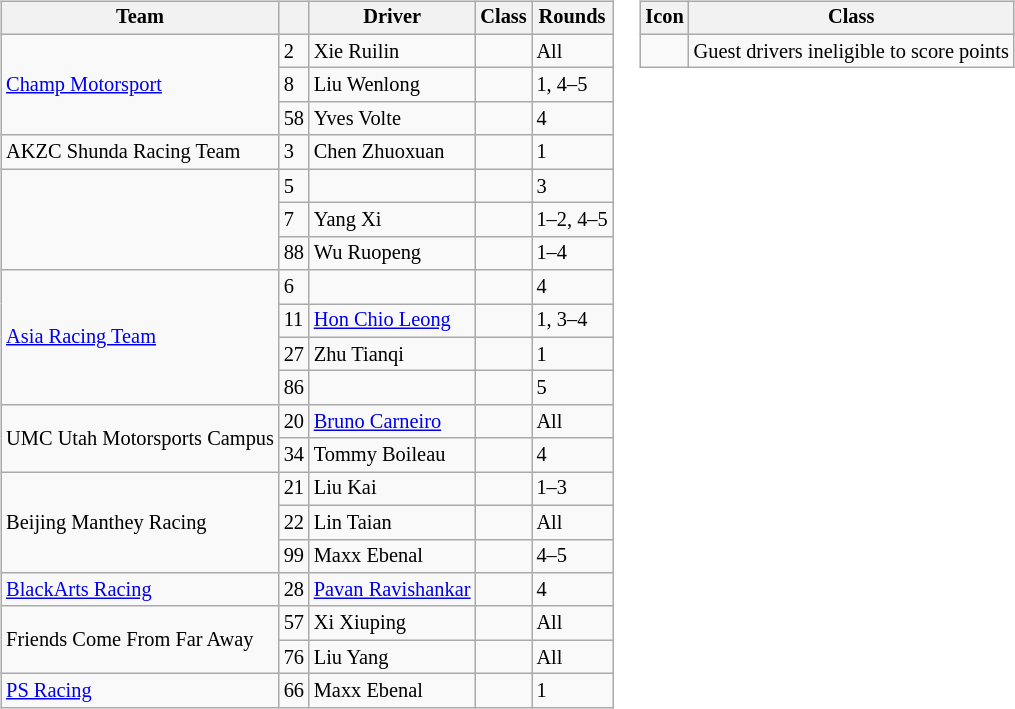<table>
<tr>
<td><br><table class="wikitable" style="font-size: 85%">
<tr>
<th>Team</th>
<th></th>
<th>Driver</th>
<th>Class</th>
<th>Rounds</th>
</tr>
<tr>
<td rowspan=3> <a href='#'>Champ Motorsport</a></td>
<td>2</td>
<td> Xie Ruilin</td>
<td></td>
<td>All</td>
</tr>
<tr>
<td>8</td>
<td> Liu Wenlong</td>
<td></td>
<td>1, 4–5</td>
</tr>
<tr>
<td>58</td>
<td> Yves Volte</td>
<td style="text-align:center"></td>
<td>4</td>
</tr>
<tr>
<td> AKZC Shunda Racing Team</td>
<td>3</td>
<td> Chen Zhuoxuan</td>
<td></td>
<td>1</td>
</tr>
<tr>
<td rowspan=3></td>
<td>5</td>
<td> </td>
<td style="text-align:center"></td>
<td>3</td>
</tr>
<tr>
<td>7</td>
<td> Yang Xi</td>
<td></td>
<td>1–2, 4–5</td>
</tr>
<tr>
<td>88</td>
<td> Wu Ruopeng</td>
<td></td>
<td>1–4</td>
</tr>
<tr>
<td rowspan=4> <a href='#'>Asia Racing Team</a></td>
<td>6</td>
<td> </td>
<td style="text-align:center"></td>
<td>4</td>
</tr>
<tr>
<td>11</td>
<td> <a href='#'>Hon Chio Leong</a></td>
<td style="text-align:center"></td>
<td>1, 3–4</td>
</tr>
<tr>
<td>27</td>
<td> Zhu Tianqi</td>
<td></td>
<td>1</td>
</tr>
<tr>
<td>86</td>
<td> </td>
<td style="text-align:center"></td>
<td>5</td>
</tr>
<tr>
<td rowspan=2> UMC Utah Motorsports Campus</td>
<td>20</td>
<td> <a href='#'>Bruno Carneiro</a></td>
<td></td>
<td>All</td>
</tr>
<tr>
<td>34</td>
<td> Tommy Boileau</td>
<td></td>
<td>4</td>
</tr>
<tr>
<td rowspan=3> Beijing Manthey Racing</td>
<td>21</td>
<td> Liu Kai</td>
<td></td>
<td>1–3</td>
</tr>
<tr>
<td>22</td>
<td> Lin Taian</td>
<td></td>
<td>All</td>
</tr>
<tr>
<td>99</td>
<td> Maxx Ebenal</td>
<td></td>
<td>4–5</td>
</tr>
<tr>
<td> <a href='#'>BlackArts Racing</a></td>
<td>28</td>
<td> <a href='#'>Pavan Ravishankar</a></td>
<td></td>
<td>4</td>
</tr>
<tr>
<td rowspan=2> Friends Come From Far Away</td>
<td>57</td>
<td> Xi Xiuping</td>
<td></td>
<td>All</td>
</tr>
<tr>
<td>76</td>
<td> Liu Yang</td>
<td></td>
<td>All</td>
</tr>
<tr>
<td> <a href='#'>PS Racing</a></td>
<td>66</td>
<td> Maxx Ebenal</td>
<td></td>
<td>1</td>
</tr>
</table>
</td>
<td style="vertical-align:top"><br><table class="wikitable" style="font-size: 85%">
<tr>
<th>Icon</th>
<th>Class</th>
</tr>
<tr>
<td style="text-align:center"></td>
<td>Guest drivers ineligible to score points</td>
</tr>
</table>
</td>
</tr>
</table>
